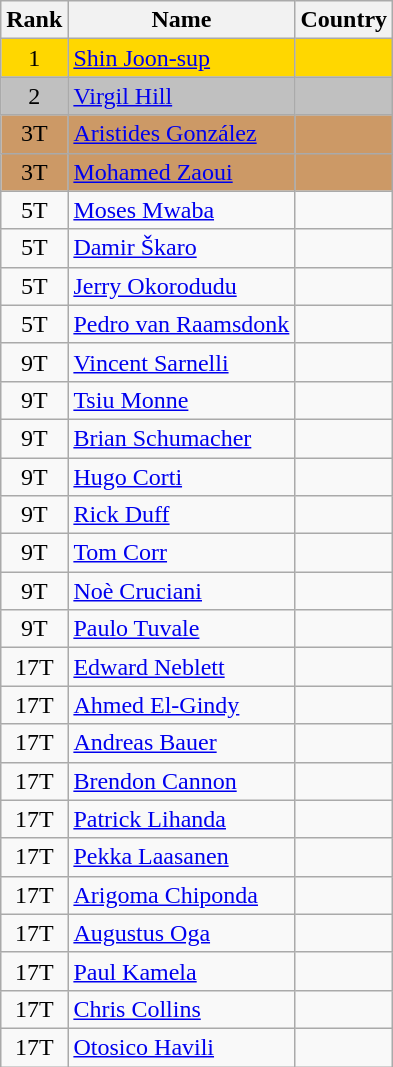<table class="wikitable sortable" style="text-align:center">
<tr>
<th>Rank</th>
<th>Name</th>
<th>Country</th>
</tr>
<tr bgcolor=gold>
<td>1</td>
<td align="left"><a href='#'>Shin Joon-sup</a></td>
<td align="left"></td>
</tr>
<tr bgcolor=silver>
<td>2</td>
<td align="left"><a href='#'>Virgil Hill</a></td>
<td align="left"></td>
</tr>
<tr bgcolor=#CC9966>
<td>3T</td>
<td align="left"><a href='#'>Aristides González</a></td>
<td align="left"></td>
</tr>
<tr bgcolor=#CC9966>
<td>3T</td>
<td align="left"><a href='#'>Mohamed Zaoui</a></td>
<td align="left"></td>
</tr>
<tr>
<td>5T</td>
<td align="left"><a href='#'>Moses Mwaba</a></td>
<td align="left"></td>
</tr>
<tr>
<td>5T</td>
<td align="left"><a href='#'>Damir Škaro</a></td>
<td align="left"></td>
</tr>
<tr>
<td>5T</td>
<td align="left"><a href='#'>Jerry Okorodudu</a></td>
<td align="left"></td>
</tr>
<tr>
<td>5T</td>
<td align="left"><a href='#'>Pedro van Raamsdonk</a></td>
<td align="left"></td>
</tr>
<tr>
<td>9T</td>
<td align="left"><a href='#'>Vincent Sarnelli</a></td>
<td align="left"></td>
</tr>
<tr>
<td>9T</td>
<td align="left"><a href='#'>Tsiu Monne</a></td>
<td align="left"></td>
</tr>
<tr>
<td>9T</td>
<td align="left"><a href='#'>Brian Schumacher</a></td>
<td align="left"></td>
</tr>
<tr>
<td>9T</td>
<td align="left"><a href='#'>Hugo Corti</a></td>
<td align="left"></td>
</tr>
<tr>
<td>9T</td>
<td align="left"><a href='#'>Rick Duff</a></td>
<td align="left"></td>
</tr>
<tr>
<td>9T</td>
<td align="left"><a href='#'>Tom Corr</a></td>
<td align="left"></td>
</tr>
<tr>
<td>9T</td>
<td align="left"><a href='#'>Noè Cruciani</a></td>
<td align="left"></td>
</tr>
<tr>
<td>9T</td>
<td align="left"><a href='#'>Paulo Tuvale</a></td>
<td align="left"></td>
</tr>
<tr>
<td>17T</td>
<td align="left"><a href='#'>Edward Neblett</a></td>
<td align="left"></td>
</tr>
<tr>
<td>17T</td>
<td align="left"><a href='#'>Ahmed El-Gindy</a></td>
<td align="left"></td>
</tr>
<tr>
<td>17T</td>
<td align="left"><a href='#'>Andreas Bauer</a></td>
<td align="left"></td>
</tr>
<tr>
<td>17T</td>
<td align="left"><a href='#'>Brendon Cannon</a></td>
<td align="left"></td>
</tr>
<tr>
<td>17T</td>
<td align="left"><a href='#'>Patrick Lihanda</a></td>
<td align="left"></td>
</tr>
<tr>
<td>17T</td>
<td align="left"><a href='#'>Pekka Laasanen</a></td>
<td align="left"></td>
</tr>
<tr>
<td>17T</td>
<td align="left"><a href='#'>Arigoma Chiponda</a></td>
<td align="left"></td>
</tr>
<tr>
<td>17T</td>
<td align="left"><a href='#'>Augustus Oga</a></td>
<td align="left"></td>
</tr>
<tr>
<td>17T</td>
<td align="left"><a href='#'>Paul Kamela</a></td>
<td align="left"></td>
</tr>
<tr>
<td>17T</td>
<td align="left"><a href='#'>Chris Collins</a></td>
<td align="left"></td>
</tr>
<tr>
<td>17T</td>
<td align="left"><a href='#'>Otosico Havili</a></td>
<td align="left"></td>
</tr>
</table>
